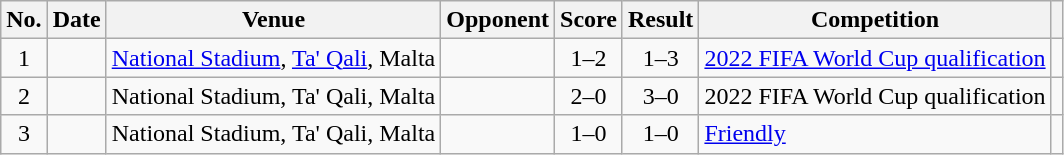<table class="wikitable sortable">
<tr>
<th scope="col">No.</th>
<th scope="col">Date</th>
<th scope="col">Venue</th>
<th scope="col">Opponent</th>
<th scope="col">Score</th>
<th scope="col">Result</th>
<th scope="col">Competition</th>
<th scope="col" class="unsortable"></th>
</tr>
<tr>
<td style="text-align:center">1</td>
<td></td>
<td><a href='#'>National Stadium</a>, <a href='#'>Ta' Qali</a>, Malta</td>
<td></td>
<td style="text-align:center">1–2</td>
<td style="text-align:center">1–3</td>
<td><a href='#'>2022 FIFA World Cup qualification</a></td>
<td></td>
</tr>
<tr>
<td style="text-align:center">2</td>
<td></td>
<td>National Stadium, Ta' Qali, Malta</td>
<td></td>
<td style="text-align:center">2–0</td>
<td style="text-align:center">3–0</td>
<td>2022 FIFA World Cup qualification</td>
<td></td>
</tr>
<tr>
<td style="text-align:center">3</td>
<td></td>
<td>National Stadium, Ta' Qali, Malta</td>
<td></td>
<td style="text-align:center">1–0</td>
<td style="text-align:center">1–0</td>
<td><a href='#'>Friendly</a></td>
<td></td>
</tr>
</table>
